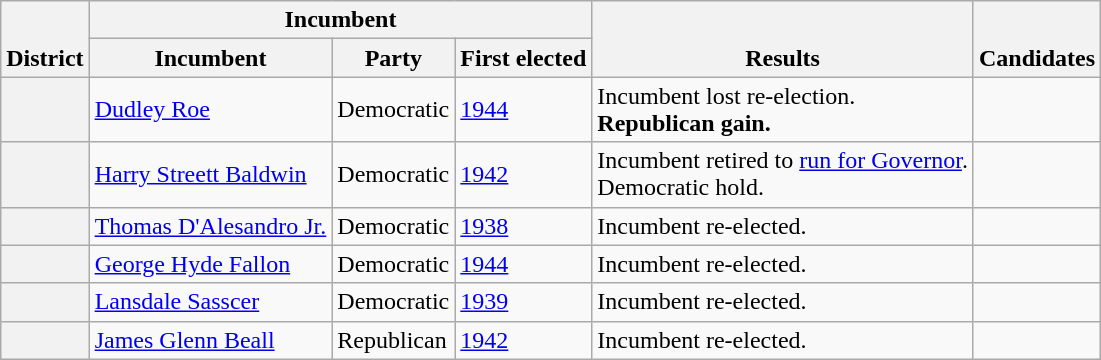<table class=wikitable>
<tr valign=bottom>
<th rowspan=2>District</th>
<th colspan=3>Incumbent</th>
<th rowspan=2>Results</th>
<th rowspan=2>Candidates</th>
</tr>
<tr>
<th>Incumbent</th>
<th>Party</th>
<th>First elected</th>
</tr>
<tr>
<th></th>
<td><a href='#'>Dudley Roe</a></td>
<td>Democratic</td>
<td><a href='#'>1944</a></td>
<td>Incumbent lost re-election.<br><strong>Republican gain.</strong></td>
<td nowrap></td>
</tr>
<tr>
<th></th>
<td><a href='#'>Harry Streett Baldwin</a></td>
<td>Democratic</td>
<td><a href='#'>1942</a></td>
<td>Incumbent retired to <a href='#'>run for Governor</a>.<br>Democratic hold.</td>
<td nowrap></td>
</tr>
<tr>
<th></th>
<td><a href='#'>Thomas D'Alesandro Jr.</a></td>
<td>Democratic</td>
<td><a href='#'>1938</a></td>
<td>Incumbent re-elected.</td>
<td nowrap></td>
</tr>
<tr>
<th></th>
<td><a href='#'>George Hyde Fallon</a></td>
<td>Democratic</td>
<td><a href='#'>1944</a></td>
<td>Incumbent re-elected.</td>
<td nowrap></td>
</tr>
<tr>
<th></th>
<td><a href='#'>Lansdale Sasscer</a></td>
<td>Democratic</td>
<td><a href='#'>1939 </a></td>
<td>Incumbent re-elected.</td>
<td nowrap></td>
</tr>
<tr>
<th></th>
<td><a href='#'>James Glenn Beall</a></td>
<td>Republican</td>
<td><a href='#'>1942</a></td>
<td>Incumbent re-elected.</td>
<td nowrap></td>
</tr>
</table>
